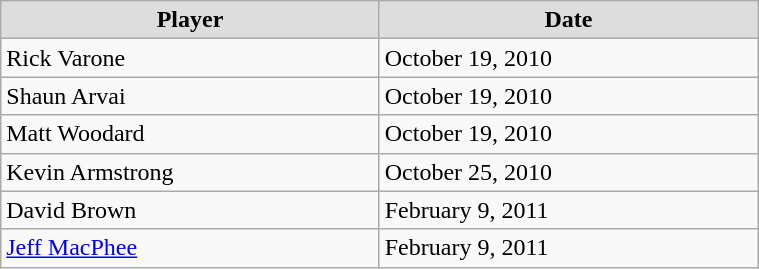<table class="wikitable" width=40%>
<tr align="center"  bgcolor="#dddddd">
<td><strong>Player</strong></td>
<td><strong>Date</strong></td>
</tr>
<tr>
<td>Rick Varone</td>
<td>October 19, 2010</td>
</tr>
<tr>
<td>Shaun Arvai</td>
<td>October 19, 2010</td>
</tr>
<tr>
<td>Matt Woodard</td>
<td>October 19, 2010</td>
</tr>
<tr>
<td>Kevin Armstrong</td>
<td>October 25, 2010</td>
</tr>
<tr>
<td>David Brown</td>
<td>February 9, 2011</td>
</tr>
<tr>
<td><a href='#'>Jeff MacPhee</a></td>
<td>February 9, 2011</td>
</tr>
</table>
